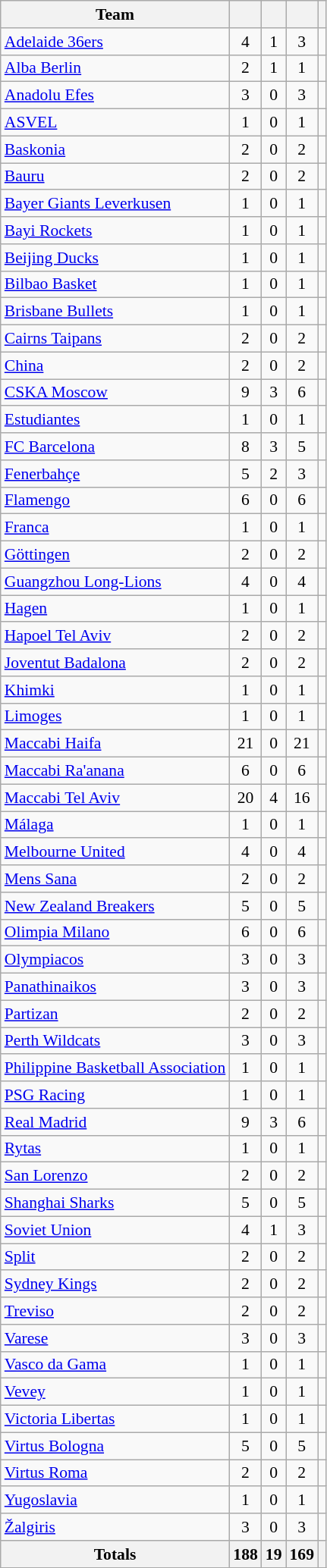<table class="wikitable sortable" style="text-align:center; font-size:90%">
<tr>
<th>Team</th>
<th></th>
<th></th>
<th></th>
<th></th>
</tr>
<tr>
<td align="left"> <a href='#'>Adelaide 36ers</a></td>
<td>4</td>
<td>1</td>
<td>3</td>
<td></td>
</tr>
<tr>
<td align="left"> <a href='#'>Alba Berlin</a></td>
<td>2</td>
<td>1</td>
<td>1</td>
<td></td>
</tr>
<tr>
<td align="left"> <a href='#'>Anadolu Efes</a></td>
<td>3</td>
<td>0</td>
<td>3</td>
<td></td>
</tr>
<tr>
<td align="left"> <a href='#'>ASVEL</a></td>
<td>1</td>
<td>0</td>
<td>1</td>
<td></td>
</tr>
<tr>
<td align="left"> <a href='#'>Baskonia</a></td>
<td>2</td>
<td>0</td>
<td>2</td>
<td></td>
</tr>
<tr>
<td align="left"> <a href='#'>Bauru</a></td>
<td>2</td>
<td>0</td>
<td>2</td>
<td></td>
</tr>
<tr>
<td align="left"> <a href='#'>Bayer Giants Leverkusen</a></td>
<td>1</td>
<td>0</td>
<td>1</td>
<td></td>
</tr>
<tr>
<td align="left"> <a href='#'>Bayi Rockets</a></td>
<td>1</td>
<td>0</td>
<td>1</td>
<td></td>
</tr>
<tr>
<td align="left"> <a href='#'>Beijing Ducks</a></td>
<td>1</td>
<td>0</td>
<td>1</td>
<td></td>
</tr>
<tr>
<td align="left"> <a href='#'>Bilbao Basket</a></td>
<td>1</td>
<td>0</td>
<td>1</td>
<td></td>
</tr>
<tr>
<td align="left"> <a href='#'>Brisbane Bullets</a></td>
<td>1</td>
<td>0</td>
<td>1</td>
<td></td>
</tr>
<tr>
<td align="left"> <a href='#'>Cairns Taipans</a></td>
<td>2</td>
<td>0</td>
<td>2</td>
<td></td>
</tr>
<tr>
<td align="left"> <a href='#'>China</a></td>
<td>2</td>
<td>0</td>
<td>2</td>
<td></td>
</tr>
<tr>
<td align="left"> <a href='#'>CSKA Moscow</a></td>
<td>9</td>
<td>3</td>
<td>6</td>
<td></td>
</tr>
<tr>
<td align="left"> <a href='#'>Estudiantes</a></td>
<td>1</td>
<td>0</td>
<td>1</td>
<td></td>
</tr>
<tr>
<td align="left"> <a href='#'>FC Barcelona</a></td>
<td>8</td>
<td>3</td>
<td>5</td>
<td></td>
</tr>
<tr>
<td align="left"> <a href='#'>Fenerbahçe</a></td>
<td>5</td>
<td>2</td>
<td>3</td>
<td></td>
</tr>
<tr>
<td align="left"> <a href='#'>Flamengo</a></td>
<td>6</td>
<td>0</td>
<td>6</td>
<td></td>
</tr>
<tr>
<td align="left"> <a href='#'>Franca</a></td>
<td>1</td>
<td>0</td>
<td>1</td>
<td></td>
</tr>
<tr>
<td align="left"> <a href='#'>Göttingen</a></td>
<td>2</td>
<td>0</td>
<td>2</td>
<td></td>
</tr>
<tr>
<td align="left"> <a href='#'>Guangzhou Long-Lions</a></td>
<td>4</td>
<td>0</td>
<td>4</td>
<td></td>
</tr>
<tr>
<td align="left"> <a href='#'>Hagen</a></td>
<td>1</td>
<td>0</td>
<td>1</td>
<td></td>
</tr>
<tr>
<td align="left"> <a href='#'>Hapoel Tel Aviv</a></td>
<td>2</td>
<td>0</td>
<td>2</td>
<td></td>
</tr>
<tr>
<td align="left"> <a href='#'>Joventut Badalona</a></td>
<td>2</td>
<td>0</td>
<td>2</td>
<td></td>
</tr>
<tr>
<td align="left"> <a href='#'>Khimki</a></td>
<td>1</td>
<td>0</td>
<td>1</td>
<td></td>
</tr>
<tr>
<td align="left"> <a href='#'>Limoges</a></td>
<td>1</td>
<td>0</td>
<td>1</td>
<td></td>
</tr>
<tr>
<td align="left"> <a href='#'>Maccabi Haifa</a></td>
<td>21</td>
<td>0</td>
<td>21</td>
<td></td>
</tr>
<tr>
<td align="left"> <a href='#'>Maccabi Ra'anana</a></td>
<td>6</td>
<td>0</td>
<td>6</td>
<td></td>
</tr>
<tr>
<td align="left"> <a href='#'>Maccabi Tel Aviv</a></td>
<td>20</td>
<td>4</td>
<td>16</td>
<td></td>
</tr>
<tr>
<td align="left"> <a href='#'>Málaga</a></td>
<td>1</td>
<td>0</td>
<td>1</td>
<td></td>
</tr>
<tr>
<td align="left"> <a href='#'>Melbourne United</a></td>
<td>4</td>
<td>0</td>
<td>4</td>
<td></td>
</tr>
<tr>
<td align="left"> <a href='#'>Mens Sana</a></td>
<td>2</td>
<td>0</td>
<td>2</td>
<td></td>
</tr>
<tr>
<td align="left"> <a href='#'>New Zealand Breakers</a></td>
<td>5</td>
<td>0</td>
<td>5</td>
<td></td>
</tr>
<tr>
<td align="left"> <a href='#'>Olimpia Milano</a></td>
<td>6</td>
<td>0</td>
<td>6</td>
<td></td>
</tr>
<tr>
<td align="left"> <a href='#'>Olympiacos</a></td>
<td>3</td>
<td>0</td>
<td>3</td>
<td></td>
</tr>
<tr>
<td align="left"> <a href='#'>Panathinaikos</a></td>
<td>3</td>
<td>0</td>
<td>3</td>
<td></td>
</tr>
<tr>
<td align="left"> <a href='#'>Partizan</a></td>
<td>2</td>
<td>0</td>
<td>2</td>
<td></td>
</tr>
<tr>
<td align="left"> <a href='#'>Perth Wildcats</a></td>
<td>3</td>
<td>0</td>
<td>3</td>
<td></td>
</tr>
<tr>
<td align="left"> <a href='#'>Philippine Basketball Association</a></td>
<td>1</td>
<td>0</td>
<td>1</td>
<td></td>
</tr>
<tr>
<td align="left"> <a href='#'>PSG Racing</a></td>
<td>1</td>
<td>0</td>
<td>1</td>
<td></td>
</tr>
<tr>
<td align="left"> <a href='#'>Real Madrid</a></td>
<td>9</td>
<td>3</td>
<td>6</td>
<td></td>
</tr>
<tr>
<td align="left"> <a href='#'>Rytas</a></td>
<td>1</td>
<td>0</td>
<td>1</td>
<td></td>
</tr>
<tr>
<td align="left"> <a href='#'>San Lorenzo</a></td>
<td>2</td>
<td>0</td>
<td>2</td>
<td></td>
</tr>
<tr>
<td align="left"> <a href='#'>Shanghai Sharks</a></td>
<td>5</td>
<td>0</td>
<td>5</td>
<td></td>
</tr>
<tr>
<td align="left"> <a href='#'>Soviet Union</a></td>
<td>4</td>
<td>1</td>
<td>3</td>
<td></td>
</tr>
<tr>
<td align="left"> <a href='#'>Split</a></td>
<td>2</td>
<td>0</td>
<td>2</td>
<td></td>
</tr>
<tr>
<td align="left"> <a href='#'>Sydney Kings</a></td>
<td>2</td>
<td>0</td>
<td>2</td>
<td></td>
</tr>
<tr>
<td align="left"> <a href='#'>Treviso</a></td>
<td>2</td>
<td>0</td>
<td>2</td>
<td></td>
</tr>
<tr>
<td align="left"> <a href='#'>Varese</a></td>
<td>3</td>
<td>0</td>
<td>3</td>
<td></td>
</tr>
<tr>
<td align="left"> <a href='#'>Vasco da Gama</a></td>
<td>1</td>
<td>0</td>
<td>1</td>
<td></td>
</tr>
<tr>
<td align="left"> <a href='#'>Vevey</a></td>
<td>1</td>
<td>0</td>
<td>1</td>
<td></td>
</tr>
<tr>
<td align="left"> <a href='#'>Victoria Libertas</a></td>
<td>1</td>
<td>0</td>
<td>1</td>
<td></td>
</tr>
<tr>
<td align="left"> <a href='#'>Virtus Bologna</a></td>
<td>5</td>
<td>0</td>
<td>5</td>
<td></td>
</tr>
<tr>
<td align="left"> <a href='#'>Virtus Roma</a></td>
<td>2</td>
<td>0</td>
<td>2</td>
<td></td>
</tr>
<tr>
<td align="left"> <a href='#'>Yugoslavia</a></td>
<td>1</td>
<td>0</td>
<td>1</td>
<td></td>
</tr>
<tr>
<td align="left"> <a href='#'>Žalgiris</a></td>
<td>3</td>
<td>0</td>
<td>3</td>
<td></td>
</tr>
<tr>
<th>Totals</th>
<th>188</th>
<th>19</th>
<th>169</th>
<th></th>
</tr>
</table>
